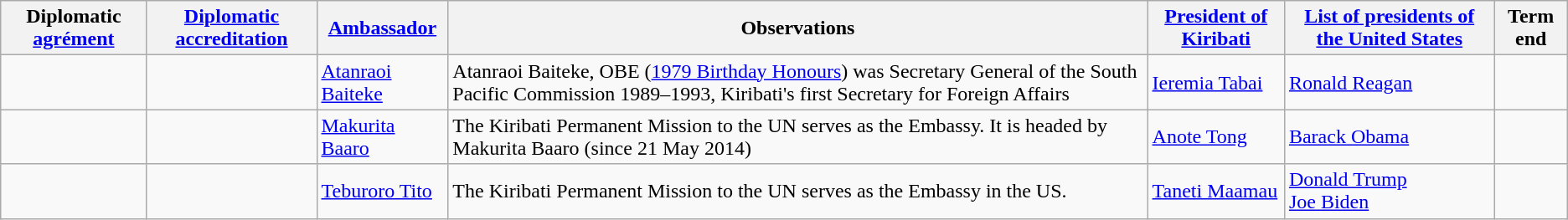<table class="wikitable sortable">
<tr>
<th>Diplomatic <a href='#'>agrément</a></th>
<th><a href='#'>Diplomatic accreditation</a></th>
<th><a href='#'>Ambassador</a></th>
<th>Observations</th>
<th><a href='#'>President of Kiribati</a></th>
<th><a href='#'>List of presidents of the United States</a></th>
<th>Term end</th>
</tr>
<tr>
<td></td>
<td></td>
<td><a href='#'>Atanraoi Baiteke</a></td>
<td>Atanraoi Baiteke, OBE (<a href='#'>1979 Birthday Honours</a>) was Secretary General of the South Pacific Commission 1989–1993, Kiribati's first Secretary for Foreign Affairs</td>
<td><a href='#'>Ieremia Tabai</a></td>
<td><a href='#'>Ronald Reagan</a></td>
<td></td>
</tr>
<tr>
<td></td>
<td></td>
<td><a href='#'>Makurita Baaro</a></td>
<td>The Kiribati Permanent Mission to the UN serves as the Embassy. It is headed by Makurita Baaro (since 21 May 2014)</td>
<td><a href='#'>Anote Tong</a></td>
<td><a href='#'>Barack Obama</a></td>
<td></td>
</tr>
<tr>
<td></td>
<td></td>
<td><a href='#'>Teburoro Tito</a></td>
<td>The Kiribati Permanent Mission to the UN serves as the Embassy in the US.</td>
<td><a href='#'>Taneti Maamau</a></td>
<td><a href='#'>Donald Trump</a><br><a href='#'>Joe Biden</a></td>
<td></td>
</tr>
</table>
